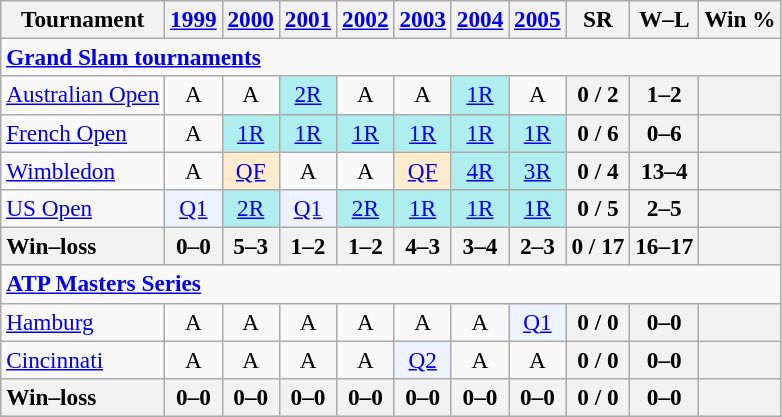<table class=wikitable style=text-align:center;font-size:97%>
<tr>
<th>Tournament</th>
<th><a href='#'>1999</a></th>
<th><a href='#'>2000</a></th>
<th><a href='#'>2001</a></th>
<th><a href='#'>2002</a></th>
<th><a href='#'>2003</a></th>
<th><a href='#'>2004</a></th>
<th><a href='#'>2005</a></th>
<th>SR</th>
<th>W–L</th>
<th>Win %</th>
</tr>
<tr>
<td colspan=23 align=left><strong><a href='#'>Grand Slam tournaments</a></strong></td>
</tr>
<tr>
<td align=left><a href='#'>Australian Open</a></td>
<td>A</td>
<td>A</td>
<td bgcolor=afeeee><a href='#'>2R</a></td>
<td>A</td>
<td>A</td>
<td bgcolor=afeeee><a href='#'>1R</a></td>
<td>A</td>
<th>0 / 2</th>
<th>1–2</th>
<th></th>
</tr>
<tr>
<td align=left><a href='#'>French Open</a></td>
<td>A</td>
<td bgcolor=afeeee><a href='#'>1R</a></td>
<td bgcolor=afeeee><a href='#'>1R</a></td>
<td bgcolor=afeeee><a href='#'>1R</a></td>
<td bgcolor=afeeee><a href='#'>1R</a></td>
<td bgcolor=afeeee><a href='#'>1R</a></td>
<td bgcolor=afeeee><a href='#'>1R</a></td>
<th>0 / 6</th>
<th>0–6</th>
<th></th>
</tr>
<tr>
<td align=left><a href='#'>Wimbledon</a></td>
<td>A</td>
<td bgcolor=ffebcd><a href='#'>QF</a></td>
<td>A</td>
<td>A</td>
<td bgcolor=ffebcd><a href='#'>QF</a></td>
<td bgcolor=afeeee><a href='#'>4R</a></td>
<td bgcolor=afeeee><a href='#'>3R</a></td>
<th>0 / 4</th>
<th>13–4</th>
<th></th>
</tr>
<tr>
<td align=left><a href='#'>US Open</a></td>
<td bgcolor=ecf2ff><a href='#'>Q1</a></td>
<td bgcolor=afeeee><a href='#'>2R</a></td>
<td bgcolor=ecf2ff><a href='#'>Q1</a></td>
<td bgcolor=afeeee><a href='#'>2R</a></td>
<td bgcolor=afeeee><a href='#'>1R</a></td>
<td bgcolor=afeeee><a href='#'>1R</a></td>
<td bgcolor=afeeee><a href='#'>1R</a></td>
<th>0 / 5</th>
<th>2–5</th>
<th></th>
</tr>
<tr>
<th style=text-align:left>Win–loss</th>
<th>0–0</th>
<th>5–3</th>
<th>1–2</th>
<th>1–2</th>
<th>4–3</th>
<th>3–4</th>
<th>2–3</th>
<th>0 / 17</th>
<th>16–17</th>
<th></th>
</tr>
<tr>
<td colspan=23 align=left><strong><a href='#'>ATP Masters Series</a></strong></td>
</tr>
<tr>
<td align=left><a href='#'>Hamburg</a></td>
<td>A</td>
<td>A</td>
<td>A</td>
<td>A</td>
<td>A</td>
<td>A</td>
<td bgcolor=ecf2ff><a href='#'>Q1</a></td>
<th>0 / 0</th>
<th>0–0</th>
<th></th>
</tr>
<tr>
<td align=left><a href='#'>Cincinnati</a></td>
<td>A</td>
<td>A</td>
<td>A</td>
<td>A</td>
<td bgcolor=ecf2ff><a href='#'>Q2</a></td>
<td>A</td>
<td>A</td>
<th>0 / 0</th>
<th>0–0</th>
<th></th>
</tr>
<tr>
<th style=text-align:left>Win–loss</th>
<th>0–0</th>
<th>0–0</th>
<th>0–0</th>
<th>0–0</th>
<th>0–0</th>
<th>0–0</th>
<th>0–0</th>
<th>0 / 0</th>
<th>0–0</th>
<th></th>
</tr>
</table>
